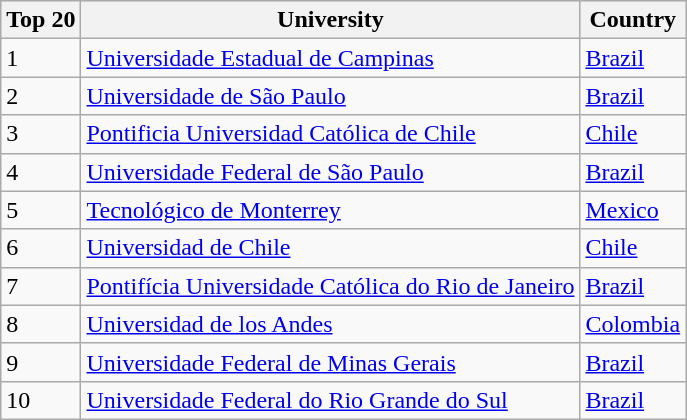<table class="sortable wikitable">
<tr style="background:#ececec; vertical-align:top;">
<th>Top 20</th>
<th>University</th>
<th>Country</th>
</tr>
<tr>
<td>1</td>
<td><a href='#'>Universidade Estadual de Campinas</a></td>
<td><a href='#'>Brazil</a></td>
</tr>
<tr>
<td>2</td>
<td><a href='#'>Universidade de São Paulo</a></td>
<td><a href='#'>Brazil</a></td>
</tr>
<tr>
<td>3</td>
<td><a href='#'>Pontificia Universidad Católica de Chile</a></td>
<td><a href='#'>Chile</a></td>
</tr>
<tr>
<td>4</td>
<td><a href='#'>Universidade Federal de São Paulo</a></td>
<td><a href='#'>Brazil</a></td>
</tr>
<tr>
<td>5</td>
<td><a href='#'>Tecnológico de Monterrey</a></td>
<td><a href='#'>Mexico</a></td>
</tr>
<tr>
<td>6</td>
<td><a href='#'>Universidad de Chile</a></td>
<td><a href='#'>Chile</a></td>
</tr>
<tr>
<td>7</td>
<td><a href='#'>Pontifícia Universidade Católica do Rio de Janeiro</a></td>
<td><a href='#'>Brazil</a></td>
</tr>
<tr>
<td>8</td>
<td><a href='#'>Universidad de los Andes</a></td>
<td><a href='#'>Colombia</a></td>
</tr>
<tr>
<td>9</td>
<td><a href='#'>Universidade Federal de Minas Gerais</a></td>
<td><a href='#'>Brazil</a></td>
</tr>
<tr>
<td>10</td>
<td><a href='#'>Universidade Federal do Rio Grande do Sul</a></td>
<td><a href='#'>Brazil</a></td>
</tr>
</table>
